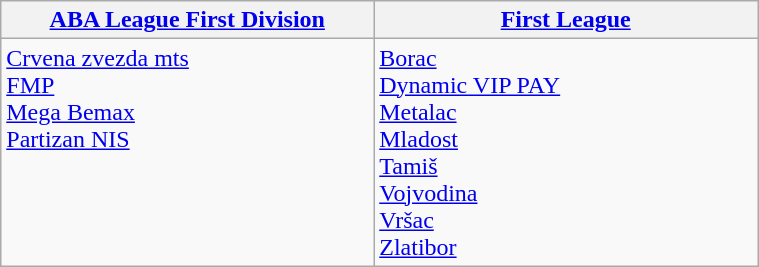<table class=wikitable width=40%>
<tr>
<th width=13%><a href='#'>ABA League First Division</a></th>
<th width=13%><a href='#'>First League</a></th>
</tr>
<tr valign=top>
<td><a href='#'>Crvena zvezda mts</a><br><a href='#'>FMP</a><br><a href='#'>Mega Bemax</a><br><a href='#'>Partizan NIS</a></td>
<td><a href='#'>Borac</a><br><a href='#'>Dynamic VIP PAY</a><br><a href='#'>Metalac</a><br><a href='#'>Mladost</a><br><a href='#'>Tamiš</a><br><a href='#'>Vojvodina</a><br><a href='#'>Vršac</a><br><a href='#'>Zlatibor</a></td>
</tr>
</table>
